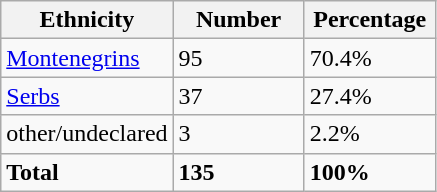<table class="wikitable">
<tr>
<th width="100px">Ethnicity</th>
<th width="80px">Number</th>
<th width="80px">Percentage</th>
</tr>
<tr>
<td><a href='#'>Montenegrins</a></td>
<td>95</td>
<td>70.4%</td>
</tr>
<tr>
<td><a href='#'>Serbs</a></td>
<td>37</td>
<td>27.4%</td>
</tr>
<tr>
<td>other/undeclared</td>
<td>3</td>
<td>2.2%</td>
</tr>
<tr>
<td><strong>Total</strong></td>
<td><strong>135</strong></td>
<td><strong>100%</strong></td>
</tr>
</table>
